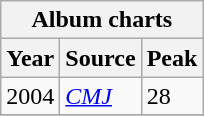<table class="wikitable">
<tr>
<th colspan="3">Album charts</th>
</tr>
<tr>
<th>Year</th>
<th>Source</th>
<th>Peak</th>
</tr>
<tr>
<td>2004</td>
<td><em><a href='#'>CMJ</a></em></td>
<td>28</td>
</tr>
<tr>
</tr>
</table>
